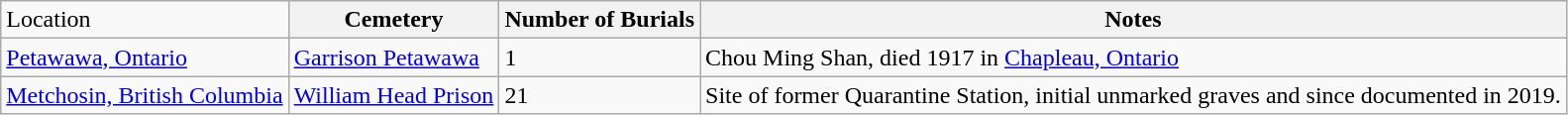<table class="wikitable collapsible collapsed" border="1">
<tr>
<td scope="col">Location</td>
<th scope="col">Cemetery</th>
<th scope="col">Number of Burials</th>
<th scope="col">Notes</th>
</tr>
<tr>
<td><a href='#'>Petawawa, Ontario</a></td>
<td><a href='#'>Garrison Petawawa</a></td>
<td>1</td>
<td>Chou Ming Shan, died 1917 in <a href='#'>Chapleau, Ontario</a></td>
</tr>
<tr>
<td><a href='#'>Metchosin, British Columbia</a></td>
<td><a href='#'>William Head Prison</a></td>
<td>21</td>
<td>Site of former Quarantine Station, initial unmarked graves and since documented in 2019.</td>
</tr>
</table>
